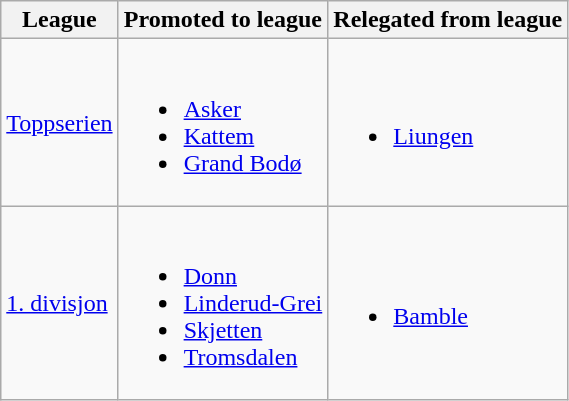<table class="wikitable">
<tr>
<th>League</th>
<th>Promoted to league</th>
<th>Relegated from league</th>
</tr>
<tr>
<td><a href='#'>Toppserien</a></td>
<td><br><ul><li><a href='#'>Asker</a></li><li><a href='#'>Kattem</a></li><li><a href='#'>Grand Bodø</a></li></ul></td>
<td><br><ul><li><a href='#'>Liungen</a></li></ul></td>
</tr>
<tr>
<td><a href='#'>1. divisjon</a></td>
<td><br><ul><li><a href='#'>Donn</a></li><li><a href='#'>Linderud-Grei</a></li><li><a href='#'>Skjetten</a></li><li><a href='#'>Tromsdalen</a></li></ul></td>
<td><br><ul><li><a href='#'>Bamble</a></li></ul></td>
</tr>
</table>
